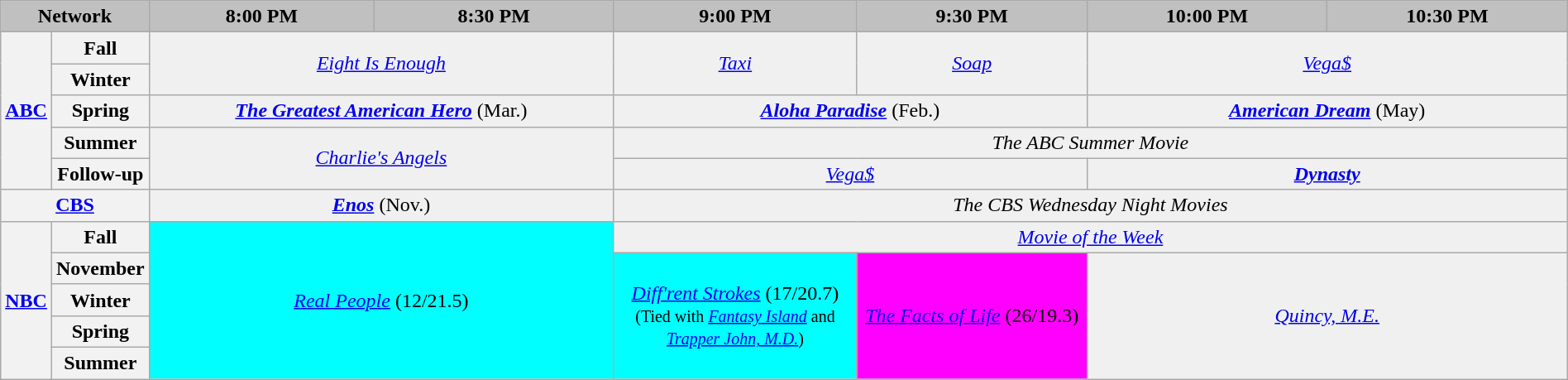<table class="wikitable plainrowheaders" style="width:100%; margin:auto; text-align:center;">
<tr>
<th colspan="2" style="background-color:#C0C0C0;text-align:center">Network</th>
<th width="16%" style="background-color:#C0C0C0;text-align:center">8:00 PM</th>
<th width="17%" style="background-color:#C0C0C0;text-align:center">8:30 PM</th>
<th width="17%" style="background-color:#C0C0C0;text-align:center">9:00 PM</th>
<th width="16%" style="background-color:#C0C0C0;text-align:center">9:30 PM</th>
<th width="17%" style="background-color:#C0C0C0;text-align:center">10:00 PM</th>
<th width="17%" style="background-color:#C0C0C0;text-align:center">10:30 PM</th>
</tr>
<tr>
<th rowspan="5"><a href='#'>ABC</a></th>
<th>Fall</th>
<td colspan="2" rowspan="2" bgcolor="#F0F0F0"><em><a href='#'>Eight Is Enough</a></em></td>
<td bgcolor="#F0F0F0" rowspan="2"><em><a href='#'>Taxi</a></em></td>
<td bgcolor="#F0F0F0" rowspan="2"><em><a href='#'>Soap</a></em></td>
<td colspan="2" rowspan="2" bgcolor="#F0F0F0"><em><a href='#'>Vega$</a></em></td>
</tr>
<tr>
<th>Winter</th>
</tr>
<tr>
<th>Spring</th>
<td bgcolor="#F0F0F0" colspan="2"><strong><em><a href='#'>The Greatest American Hero</a></em></strong> (Mar.)</td>
<td bgcolor="#F0F0F0" colspan="2"><strong><em><a href='#'>Aloha Paradise</a></em></strong> (Feb.)</td>
<td bgcolor="#F0F0F0" colspan="2"><strong><em><a href='#'>American Dream</a></em></strong> (May)</td>
</tr>
<tr>
<th>Summer</th>
<td colspan="2" rowspan="2" bgcolor="#F0F0F0"><em><a href='#'>Charlie's Angels</a></em></td>
<td colspan="4" bgcolor="#F0F0F0"><em>The ABC Summer Movie</em></td>
</tr>
<tr>
<th>Follow-up</th>
<td colspan="2" bgcolor="#F0F0F0"><em><a href='#'>Vega$</a></em></td>
<td colspan="2" bgcolor="#F0F0F0"><strong><em><a href='#'>Dynasty</a></em></strong></td>
</tr>
<tr>
<th bgcolor="#C0C0C0" colspan="2"><a href='#'>CBS</a></th>
<td bgcolor="#F0F0F0" colspan="2"><strong><em><a href='#'>Enos</a></em></strong> (Nov.)</td>
<td bgcolor="#F0F0F0" colspan="4"><em>The CBS Wednesday Night Movies</em></td>
</tr>
<tr>
<th bgcolor="#C0C0C0" rowspan="5"><a href='#'>NBC</a></th>
<th>Fall</th>
<td bgcolor="#00FFFF" colspan="2" rowspan="5"><em><a href='#'>Real People</a></em> (12/21.5)</td>
<td bgcolor="#F0F0F0" colspan="4"><em><a href='#'>Movie of the Week</a></em></td>
</tr>
<tr>
<th>November</th>
<td bgcolor="#00FFFF" rowspan="4"><em><a href='#'>Diff'rent Strokes</a></em> (17/20.7)<br><small>(Tied with <em><a href='#'>Fantasy Island</a></em> and <em><a href='#'>Trapper John, M.D.</a></em>)</small></td>
<td bgcolor="#FF00FF" rowspan="4"><em><a href='#'>The Facts of Life</a></em> (26/19.3)</td>
<td bgcolor="#F0F0F0" colspan="2" rowspan="4"><em><a href='#'>Quincy, M.E.</a></em></td>
</tr>
<tr>
<th>Winter</th>
</tr>
<tr>
<th>Spring</th>
</tr>
<tr>
<th>Summer</th>
</tr>
</table>
